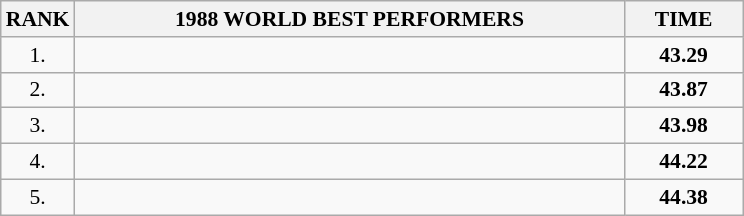<table class="wikitable" style="border-collapse: collapse; font-size: 90%;">
<tr>
<th>RANK</th>
<th align="center" style="width: 25em">1988 WORLD BEST PERFORMERS</th>
<th align="center" style="width: 5em">TIME</th>
</tr>
<tr>
<td align="center">1.</td>
<td></td>
<td align="center"><strong>43.29</strong></td>
</tr>
<tr>
<td align="center">2.</td>
<td></td>
<td align="center"><strong>43.87</strong></td>
</tr>
<tr>
<td align="center">3.</td>
<td></td>
<td align="center"><strong>43.98</strong></td>
</tr>
<tr>
<td align="center">4.</td>
<td></td>
<td align="center"><strong>44.22</strong></td>
</tr>
<tr>
<td align="center">5.</td>
<td></td>
<td align="center"><strong>44.38</strong></td>
</tr>
</table>
